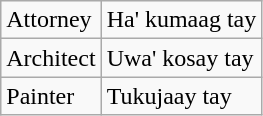<table class="wikitable">
<tr>
<td>Attorney</td>
<td>Ha' kumaag tay</td>
</tr>
<tr>
<td>Architect</td>
<td>Uwa' kosay tay</td>
</tr>
<tr>
<td>Painter</td>
<td>Tukujaay tay</td>
</tr>
</table>
